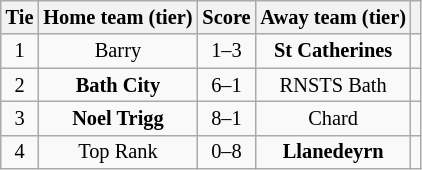<table class="wikitable" style="text-align:center; font-size:85%">
<tr>
<th>Tie</th>
<th>Home team (tier)</th>
<th>Score</th>
<th>Away team (tier)</th>
<th></th>
</tr>
<tr>
<td align="center">1</td>
<td>Barry</td>
<td align="center">1–3</td>
<td><strong>St Catherines</strong></td>
<td></td>
</tr>
<tr>
<td align="center">2</td>
<td><strong>Bath City</strong></td>
<td align="center">6–1</td>
<td>RNSTS Bath</td>
<td></td>
</tr>
<tr>
<td align="center">3</td>
<td><strong>Noel Trigg</strong></td>
<td align="center">8–1</td>
<td>Chard</td>
<td></td>
</tr>
<tr>
<td align="center">4</td>
<td>Top Rank</td>
<td align="center">0–8</td>
<td><strong>Llanedeyrn</strong></td>
<td></td>
</tr>
</table>
